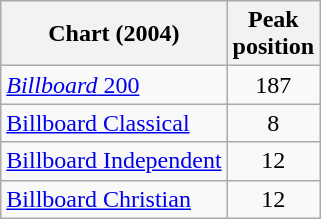<table class="wikitable sortable">
<tr>
<th style="text-align:center;">Chart (2004)</th>
<th style="text-align:center;">Peak<br>position</th>
</tr>
<tr>
<td><a href='#'><em>Billboard</em> 200</a></td>
<td style="text-align:center;">187</td>
</tr>
<tr>
<td><a href='#'>Billboard Classical</a></td>
<td style="text-align:center;">8</td>
</tr>
<tr>
<td><a href='#'>Billboard Independent</a></td>
<td style="text-align:center;">12</td>
</tr>
<tr>
<td><a href='#'>Billboard Christian</a></td>
<td style="text-align:center;">12</td>
</tr>
</table>
